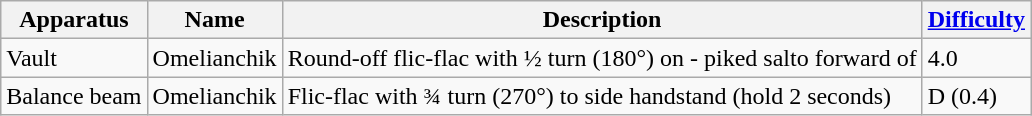<table class="wikitable">
<tr>
<th>Apparatus</th>
<th>Name</th>
<th>Description</th>
<th><a href='#'>Difficulty</a></th>
</tr>
<tr>
<td>Vault</td>
<td>Omelianchik</td>
<td>Round-off flic-flac with ½ turn (180°) on - piked salto forward of</td>
<td>4.0</td>
</tr>
<tr>
<td>Balance beam</td>
<td>Omelianchik</td>
<td>Flic-flac with ¾ turn (270°) to side handstand (hold 2 seconds)</td>
<td>D (0.4)</td>
</tr>
</table>
